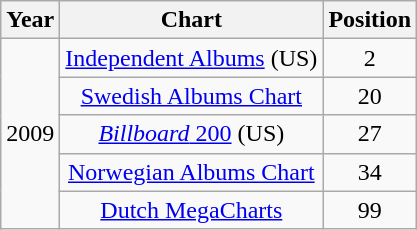<table class="wikitable">
<tr>
<th align="center">Year</th>
<th align="center">Chart</th>
<th align="center">Position</th>
</tr>
<tr>
<td align="center" rowspan="5">2009</td>
<td align="center"><a href='#'>Independent Albums</a> (US)</td>
<td align="center">2</td>
</tr>
<tr>
<td align="center"><a href='#'>Swedish Albums Chart</a></td>
<td align="center">20</td>
</tr>
<tr>
<td align="center"><a href='#'><em>Billboard</em> 200</a> (US)</td>
<td align="center">27</td>
</tr>
<tr>
<td align="center"><a href='#'>Norwegian Albums Chart</a></td>
<td align="center">34</td>
</tr>
<tr>
<td align="center"><a href='#'>Dutch MegaCharts</a></td>
<td align="center">99</td>
</tr>
</table>
